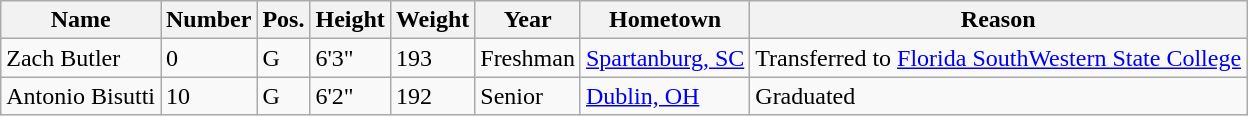<table class="wikitable sortable" border="1">
<tr align=center>
<th style= >Name</th>
<th style= >Number</th>
<th style= >Pos.</th>
<th style= >Height</th>
<th style= >Weight</th>
<th style= >Year</th>
<th style= >Hometown</th>
<th style= >Reason</th>
</tr>
<tr>
<td>Zach Butler</td>
<td>0</td>
<td>G</td>
<td>6'3"</td>
<td>193</td>
<td>Freshman</td>
<td><a href='#'>Spartanburg, SC</a></td>
<td>Transferred to <a href='#'>Florida SouthWestern State College</a></td>
</tr>
<tr>
<td>Antonio Bisutti</td>
<td>10</td>
<td>G</td>
<td>6'2"</td>
<td>192</td>
<td>Senior</td>
<td><a href='#'>Dublin, OH</a></td>
<td>Graduated</td>
</tr>
</table>
